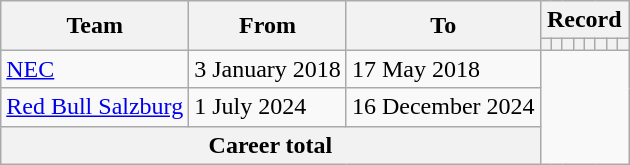<table class=wikitable style="text-align: center">
<tr>
<th rowspan="2">Team</th>
<th rowspan="2">From</th>
<th rowspan="2">To</th>
<th colspan="8">Record</th>
</tr>
<tr>
<th></th>
<th></th>
<th></th>
<th></th>
<th></th>
<th></th>
<th></th>
<th></th>
</tr>
<tr>
<td align="left"><a href='#'>NEC</a></td>
<td align="left">3 January 2018</td>
<td align="left">17 May 2018<br></td>
</tr>
<tr>
<td align="left"><a href='#'>Red Bull Salzburg</a></td>
<td align="left">1 July 2024</td>
<td align="left">16 December 2024<br></td>
</tr>
<tr>
<th colspan="3">Career total<br></th>
</tr>
</table>
